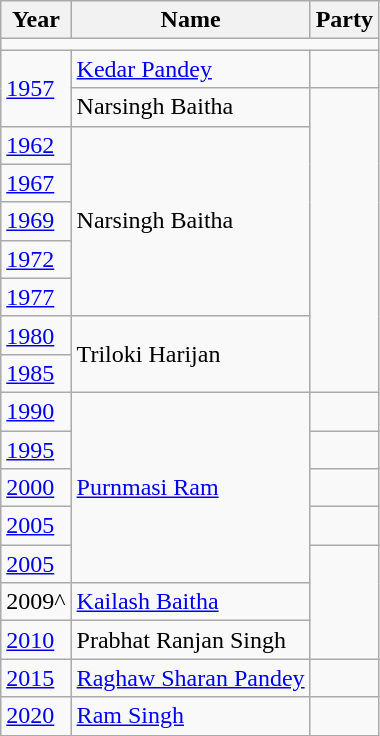<table class="wikitable sortable">
<tr>
<th>Year</th>
<th>Name</th>
<th colspan="2">Party</th>
</tr>
<tr>
<td colspan="4"></td>
</tr>
<tr>
<td rowspan="2"><a href='#'>1957</a></td>
<td><a href='#'>Kedar Pandey</a></td>
<td></td>
</tr>
<tr>
<td>Narsingh Baitha</td>
</tr>
<tr>
<td><a href='#'>1962</a></td>
<td rowspan="5">Narsingh Baitha</td>
</tr>
<tr>
<td><a href='#'>1967</a></td>
</tr>
<tr>
<td><a href='#'>1969</a></td>
</tr>
<tr>
<td><a href='#'>1972</a></td>
</tr>
<tr>
<td><a href='#'>1977</a></td>
</tr>
<tr>
<td><a href='#'>1980</a></td>
<td rowspan="2">Triloki Harijan</td>
</tr>
<tr>
<td><a href='#'>1985</a></td>
</tr>
<tr>
<td><a href='#'>1990</a></td>
<td rowspan="5"><a href='#'>Purnmasi Ram</a></td>
<td></td>
</tr>
<tr>
<td><a href='#'>1995</a></td>
</tr>
<tr>
<td><a href='#'>2000</a></td>
<td></td>
</tr>
<tr>
<td><a href='#'>2005</a></td>
<td></td>
</tr>
<tr>
<td><a href='#'>2005</a></td>
</tr>
<tr>
<td>2009^</td>
<td><a href='#'>Kailash Baitha</a></td>
</tr>
<tr>
<td><a href='#'>2010</a></td>
<td>Prabhat Ranjan Singh</td>
</tr>
<tr>
<td><a href='#'>2015</a></td>
<td><a href='#'>Raghaw Sharan Pandey</a></td>
<td></td>
</tr>
<tr>
<td><a href='#'>2020</a></td>
<td><a href='#'>Ram Singh</a></td>
</tr>
</table>
